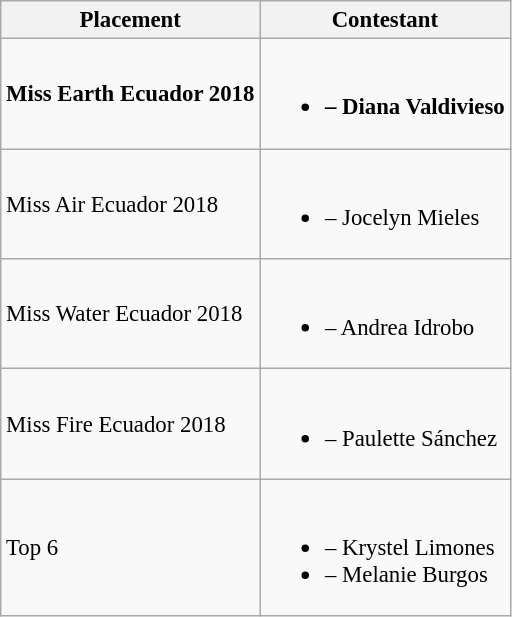<table class="wikitable sortable" style="font-size: 95%;">
<tr>
<th>Placement</th>
<th>Contestant</th>
</tr>
<tr>
<td><strong>Miss Earth Ecuador 2018</strong></td>
<td><br><ul><li><strong> – Diana Valdivieso</strong></li></ul></td>
</tr>
<tr>
<td>Miss Air Ecuador 2018</td>
<td><br><ul><li> – Jocelyn Mieles</li></ul></td>
</tr>
<tr>
<td>Miss Water Ecuador 2018</td>
<td><br><ul><li> – Andrea Idrobo</li></ul></td>
</tr>
<tr>
<td>Miss Fire Ecuador 2018</td>
<td><br><ul><li> – Paulette Sánchez</li></ul></td>
</tr>
<tr>
<td>Top 6</td>
<td><br><ul><li> – Krystel Limones</li><li> – Melanie Burgos</li></ul></td>
</tr>
</table>
